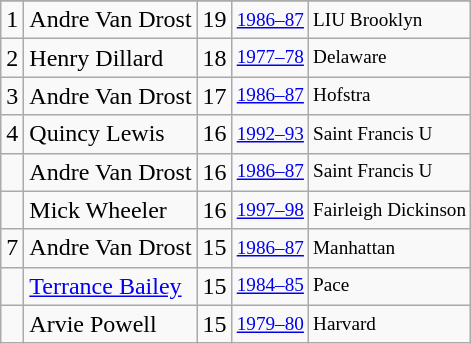<table class="wikitable">
<tr>
</tr>
<tr>
<td>1</td>
<td>Andre Van Drost</td>
<td>19</td>
<td style="font-size:80%;"><a href='#'>1986–87</a></td>
<td style="font-size:80%;">LIU Brooklyn</td>
</tr>
<tr>
<td>2</td>
<td>Henry Dillard</td>
<td>18</td>
<td style="font-size:80%;"><a href='#'>1977–78</a></td>
<td style="font-size:80%;">Delaware</td>
</tr>
<tr>
<td>3</td>
<td>Andre Van Drost</td>
<td>17</td>
<td style="font-size:80%;"><a href='#'>1986–87</a></td>
<td style="font-size:80%;">Hofstra</td>
</tr>
<tr>
<td>4</td>
<td>Quincy Lewis</td>
<td>16</td>
<td style="font-size:80%;"><a href='#'>1992–93</a></td>
<td style="font-size:80%;">Saint Francis U</td>
</tr>
<tr>
<td></td>
<td>Andre Van Drost</td>
<td>16</td>
<td style="font-size:80%;"><a href='#'>1986–87</a></td>
<td style="font-size:80%;">Saint Francis U</td>
</tr>
<tr>
<td></td>
<td>Mick Wheeler</td>
<td>16</td>
<td style="font-size:80%;"><a href='#'>1997–98</a></td>
<td style="font-size:80%;">Fairleigh Dickinson</td>
</tr>
<tr>
<td>7</td>
<td>Andre Van Drost</td>
<td>15</td>
<td style="font-size:80%;"><a href='#'>1986–87</a></td>
<td style="font-size:80%;">Manhattan</td>
</tr>
<tr>
<td></td>
<td><a href='#'>Terrance Bailey</a></td>
<td>15</td>
<td style="font-size:80%;"><a href='#'>1984–85</a></td>
<td style="font-size:80%;">Pace</td>
</tr>
<tr>
<td></td>
<td>Arvie Powell</td>
<td>15</td>
<td style="font-size:80%;"><a href='#'>1979–80</a></td>
<td style="font-size:80%;">Harvard</td>
</tr>
</table>
